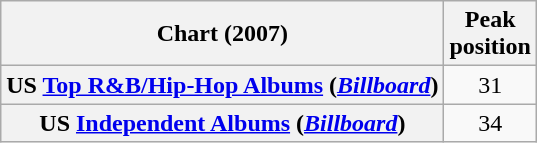<table class="wikitable sortable plainrowheaders" style="text-align:center">
<tr>
<th scope="col">Chart (2007)</th>
<th scope="col">Peak<br> position</th>
</tr>
<tr>
<th scope="row">US <a href='#'>Top R&B/Hip-Hop Albums</a> (<em><a href='#'>Billboard</a></em>)</th>
<td>31</td>
</tr>
<tr>
<th scope="row">US <a href='#'>Independent Albums</a> (<em><a href='#'>Billboard</a></em>)</th>
<td>34</td>
</tr>
</table>
